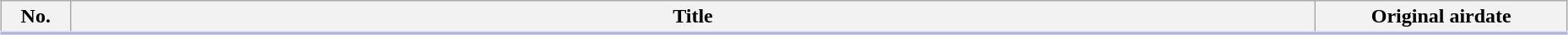<table class="wikitable" style="width:98%; margin:auto; background:#FFF;">
<tr style="border-bottom: 3px solid #CCF;">
<th style="width:3em;">No.</th>
<th>Title</th>
<th style="width:12em;">Original airdate</th>
</tr>
<tr>
</tr>
</table>
